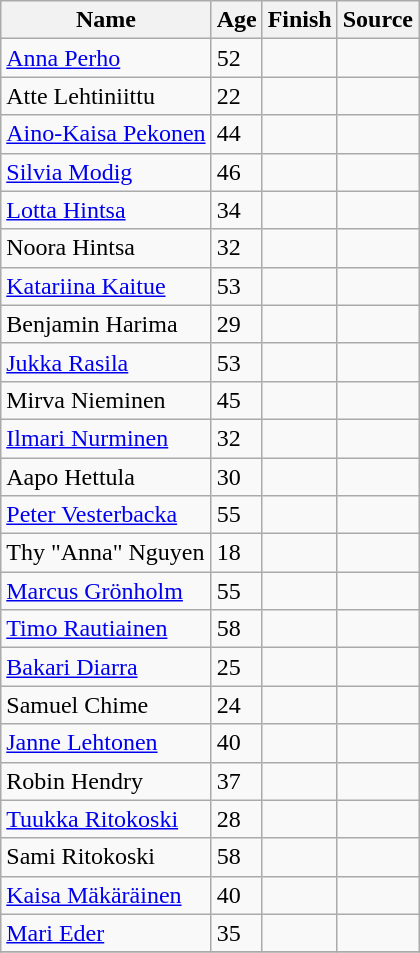<table class="wikitable sortable">
<tr>
<th>Name</th>
<th>Age</th>
<th>Finish</th>
<th>Source</th>
</tr>
<tr>
<td><a href='#'>Anna Perho</a></td>
<td>52</td>
<td></td>
<td></td>
</tr>
<tr>
<td>Atte Lehtiniittu</td>
<td>22</td>
<td></td>
<td></td>
</tr>
<tr>
<td><a href='#'>Aino-Kaisa Pekonen</a></td>
<td>44</td>
<td></td>
<td></td>
</tr>
<tr>
<td><a href='#'>Silvia Modig</a></td>
<td>46</td>
<td></td>
<td></td>
</tr>
<tr>
<td><a href='#'>Lotta Hintsa</a></td>
<td>34</td>
<td></td>
<td></td>
</tr>
<tr>
<td>Noora Hintsa</td>
<td>32</td>
<td></td>
<td></td>
</tr>
<tr>
<td><a href='#'>Katariina Kaitue</a></td>
<td>53</td>
<td></td>
<td></td>
</tr>
<tr>
<td>Benjamin Harima</td>
<td>29</td>
<td></td>
<td></td>
</tr>
<tr>
<td><a href='#'>Jukka Rasila</a></td>
<td>53</td>
<td></td>
<td></td>
</tr>
<tr>
<td>Mirva Nieminen</td>
<td>45</td>
<td></td>
<td></td>
</tr>
<tr>
<td><a href='#'>Ilmari Nurminen</a></td>
<td>32</td>
<td></td>
<td></td>
</tr>
<tr>
<td>Aapo Hettula</td>
<td>30</td>
<td></td>
<td></td>
</tr>
<tr>
<td><a href='#'>Peter Vesterbacka</a></td>
<td>55</td>
<td></td>
<td></td>
</tr>
<tr>
<td>Thy "Anna" Nguyen</td>
<td>18</td>
<td></td>
<td></td>
</tr>
<tr>
<td><a href='#'>Marcus Grönholm</a></td>
<td>55</td>
<td></td>
<td></td>
</tr>
<tr>
<td><a href='#'>Timo Rautiainen</a></td>
<td>58</td>
<td></td>
<td></td>
</tr>
<tr>
<td><a href='#'>Bakari Diarra</a></td>
<td>25</td>
<td></td>
<td></td>
</tr>
<tr>
<td>Samuel Chime</td>
<td>24</td>
<td></td>
<td></td>
</tr>
<tr>
<td><a href='#'>Janne Lehtonen</a></td>
<td>40</td>
<td></td>
<td></td>
</tr>
<tr>
<td>Robin Hendry</td>
<td>37</td>
<td></td>
<td></td>
</tr>
<tr>
<td><a href='#'>Tuukka Ritokoski</a></td>
<td>28</td>
<td></td>
<td></td>
</tr>
<tr>
<td>Sami Ritokoski</td>
<td>58</td>
<td></td>
<td></td>
</tr>
<tr>
<td><a href='#'>Kaisa Mäkäräinen</a></td>
<td>40</td>
<td></td>
<td></td>
</tr>
<tr>
<td><a href='#'>Mari Eder</a></td>
<td>35</td>
<td></td>
<td></td>
</tr>
<tr>
</tr>
</table>
